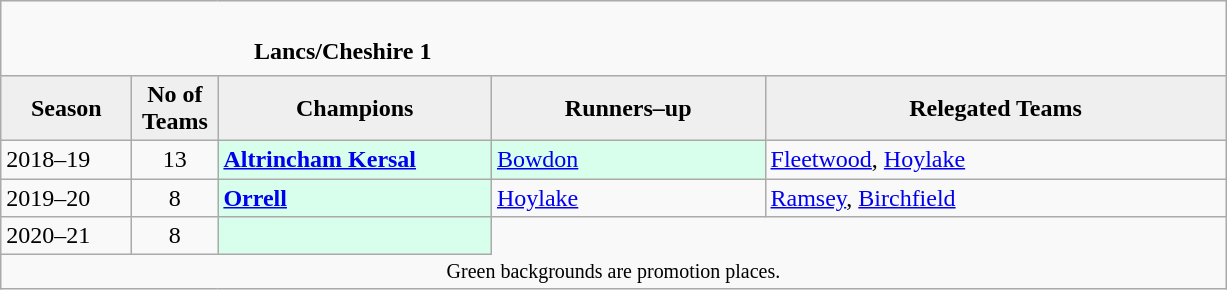<table class="wikitable" style="text-align: left;">
<tr>
<td colspan="11" cellpadding="0" cellspacing="0"><br><table border="0" style="width:100%;" cellpadding="0" cellspacing="0">
<tr>
<td style="width:20%; border:0;"></td>
<td style="border:0;"><strong>Lancs/Cheshire 1</strong></td>
<td style="width:20%; border:0;"></td>
</tr>
</table>
</td>
</tr>
<tr>
<th style="background:#efefef; width:80px;">Season</th>
<th style="background:#efefef; width:50px;">No of Teams</th>
<th style="background:#efefef; width:175px;">Champions</th>
<th style="background:#efefef; width:175px;">Runners–up</th>
<th style="background:#efefef; width:300px;">Relegated Teams</th>
</tr>
<tr align=left>
<td>2018–19</td>
<td style="text-align: center;">13</td>
<td style="background:#d8ffeb;"><strong><a href='#'>Altrincham Kersal</a></strong></td>
<td style="background:#d8ffeb;"><a href='#'>Bowdon</a></td>
<td><a href='#'>Fleetwood</a>, <a href='#'>Hoylake</a></td>
</tr>
<tr>
<td>2019–20</td>
<td style="text-align: center;">8</td>
<td style="background:#d8ffeb;"><strong><a href='#'>Orrell</a></strong></td>
<td><a href='#'>Hoylake</a></td>
<td><a href='#'>Ramsey</a>, <a href='#'>Birchfield</a></td>
</tr>
<tr>
<td>2020–21</td>
<td style="text-align: center;">8</td>
<td style="background:#d8ffeb;"></td>
</tr>
<tr>
<td colspan="15"  style="border:0; font-size:smaller; text-align:center;">Green backgrounds are promotion places.</td>
</tr>
</table>
